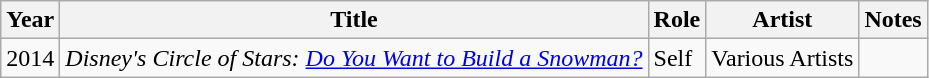<table class="wikitable sortable">
<tr>
<th>Year</th>
<th>Title</th>
<th>Role</th>
<th>Artist</th>
<th>Notes</th>
</tr>
<tr>
<td>2014</td>
<td><em>Disney's Circle of Stars: <a href='#'>Do You Want to Build a Snowman?</a></em></td>
<td>Self</td>
<td>Various Artists</td>
<td></td>
</tr>
</table>
